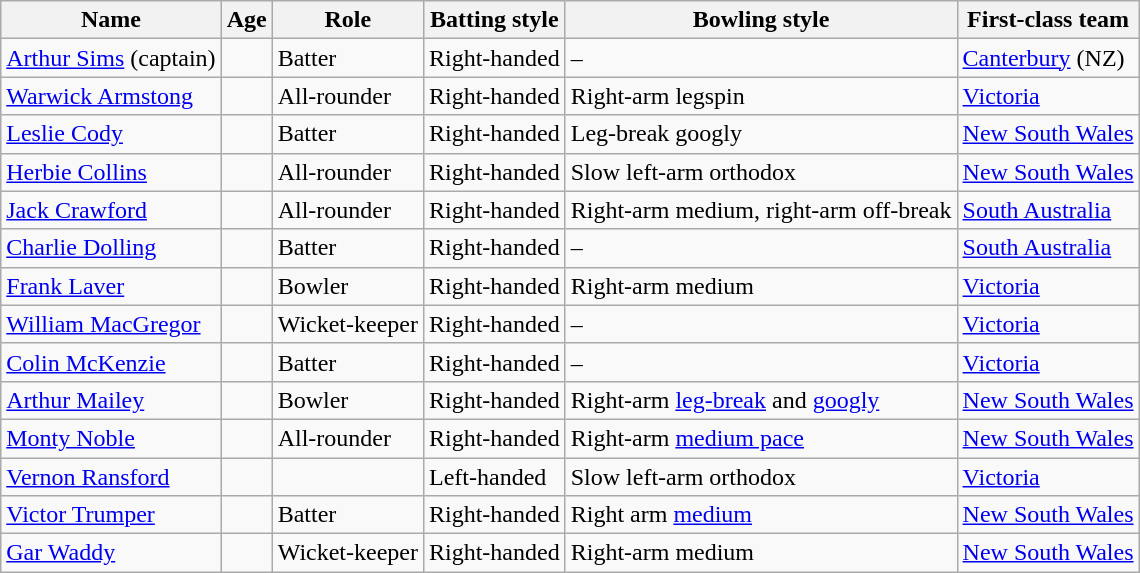<table class="wikitable">
<tr>
<th>Name</th>
<th>Age</th>
<th>Role</th>
<th>Batting style</th>
<th>Bowling style</th>
<th>First-class team</th>
</tr>
<tr>
<td><a href='#'>Arthur Sims</a> (captain)</td>
<td></td>
<td>Batter</td>
<td>Right-handed</td>
<td>–</td>
<td><a href='#'>Canterbury</a> (NZ)</td>
</tr>
<tr>
<td><a href='#'>Warwick Armstong</a></td>
<td></td>
<td>All-rounder</td>
<td>Right-handed</td>
<td>Right-arm legspin</td>
<td><a href='#'>Victoria</a></td>
</tr>
<tr>
<td><a href='#'>Leslie Cody</a></td>
<td></td>
<td>Batter</td>
<td>Right-handed</td>
<td>Leg-break googly</td>
<td><a href='#'>New South Wales</a></td>
</tr>
<tr>
<td><a href='#'>Herbie Collins</a></td>
<td></td>
<td>All-rounder</td>
<td>Right-handed</td>
<td>Slow left-arm orthodox</td>
<td><a href='#'>New South Wales</a></td>
</tr>
<tr>
<td><a href='#'>Jack Crawford</a></td>
<td></td>
<td>All-rounder</td>
<td>Right-handed</td>
<td>Right-arm medium, right-arm off-break</td>
<td><a href='#'>South Australia</a></td>
</tr>
<tr>
<td><a href='#'>Charlie Dolling</a></td>
<td></td>
<td>Batter</td>
<td>Right-handed</td>
<td>–</td>
<td><a href='#'>South Australia</a></td>
</tr>
<tr>
<td><a href='#'>Frank Laver</a></td>
<td></td>
<td>Bowler</td>
<td>Right-handed</td>
<td>Right-arm medium</td>
<td><a href='#'>Victoria</a></td>
</tr>
<tr>
<td><a href='#'>William MacGregor</a></td>
<td></td>
<td>Wicket-keeper</td>
<td>Right-handed</td>
<td>–</td>
<td><a href='#'>Victoria</a></td>
</tr>
<tr>
<td><a href='#'>Colin McKenzie</a></td>
<td></td>
<td>Batter</td>
<td>Right-handed</td>
<td>–</td>
<td><a href='#'>Victoria</a></td>
</tr>
<tr>
<td><a href='#'>Arthur Mailey</a></td>
<td></td>
<td>Bowler</td>
<td>Right-handed</td>
<td>Right-arm <a href='#'>leg-break</a> and <a href='#'>googly</a></td>
<td><a href='#'>New South Wales</a></td>
</tr>
<tr>
<td><a href='#'>Monty Noble</a></td>
<td></td>
<td>All-rounder</td>
<td>Right-handed</td>
<td>Right-arm <a href='#'>medium pace</a></td>
<td><a href='#'>New South Wales</a></td>
</tr>
<tr>
<td><a href='#'>Vernon Ransford</a></td>
<td></td>
<td></td>
<td>Left-handed</td>
<td>Slow left-arm orthodox</td>
<td><a href='#'>Victoria</a></td>
</tr>
<tr>
<td><a href='#'>Victor Trumper</a></td>
<td></td>
<td>Batter</td>
<td>Right-handed</td>
<td>Right arm <a href='#'>medium</a></td>
<td><a href='#'>New South Wales</a></td>
</tr>
<tr>
<td><a href='#'>Gar Waddy</a></td>
<td></td>
<td>Wicket-keeper</td>
<td>Right-handed</td>
<td>Right-arm medium</td>
<td><a href='#'>New South Wales</a></td>
</tr>
</table>
